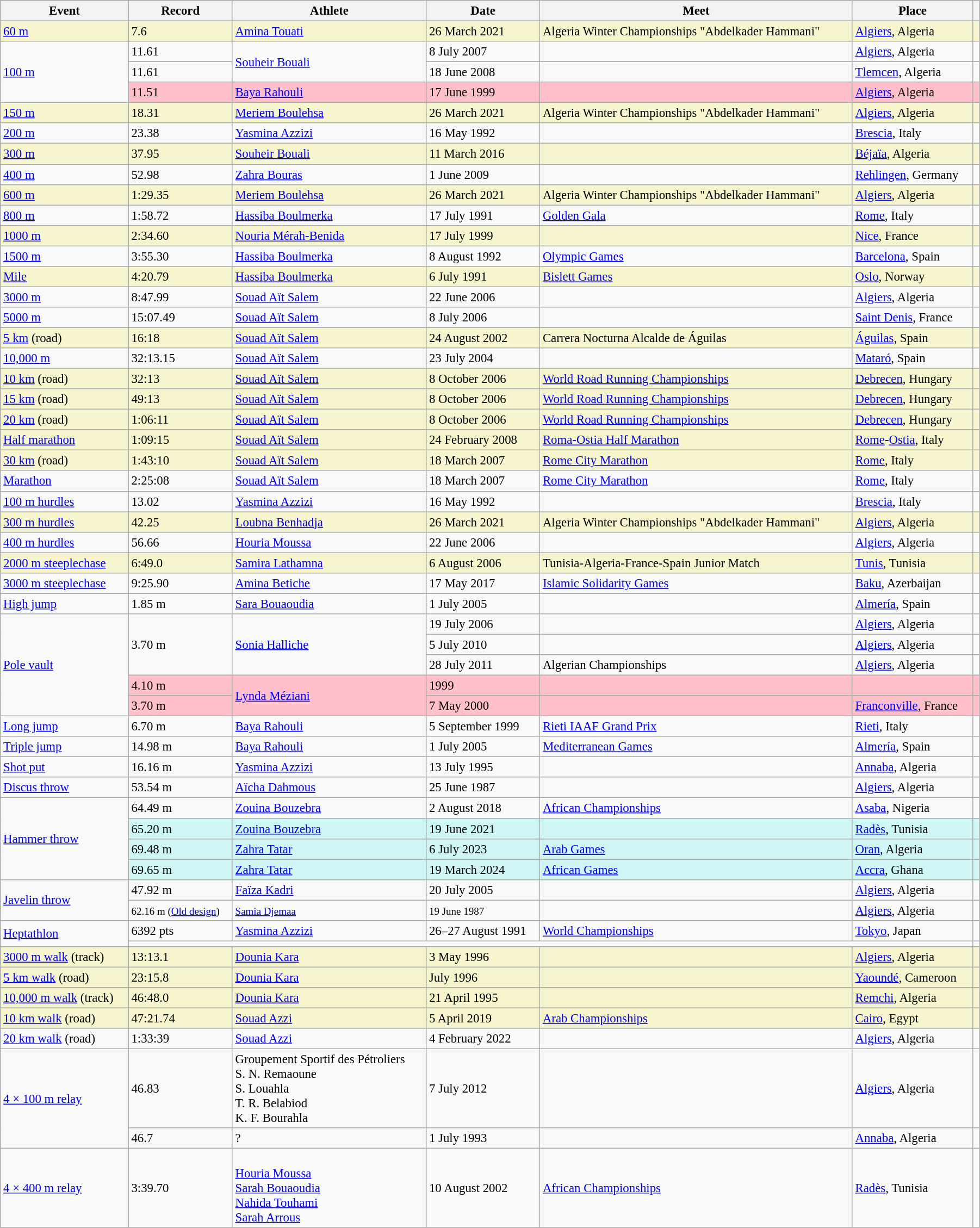<table class="wikitable" style="font-size:95%; width: 95%;">
<tr>
<th>Event</th>
<th>Record</th>
<th>Athlete</th>
<th>Date</th>
<th>Meet</th>
<th>Place</th>
<th></th>
</tr>
<tr style="background:#f6F5CE;">
<td><a href='#'>60 m</a></td>
<td>7.6 </td>
<td><a href='#'>Amina Touati</a></td>
<td>26 March 2021</td>
<td>Algeria Winter Championships "Abdelkader Hammani"</td>
<td><a href='#'>Algiers</a>, Algeria</td>
<td></td>
</tr>
<tr>
<td rowspan=3><a href='#'>100 m</a></td>
<td>11.61 </td>
<td rowspan=2><a href='#'>Souheir Bouali</a></td>
<td>8 July 2007</td>
<td></td>
<td><a href='#'>Algiers</a>, Algeria</td>
<td></td>
</tr>
<tr>
<td>11.61</td>
<td>18 June 2008</td>
<td></td>
<td><a href='#'>Tlemcen</a>, Algeria</td>
<td></td>
</tr>
<tr style="background:pink">
<td>11.51 </td>
<td><a href='#'>Baya Rahouli</a></td>
<td>17 June 1999</td>
<td></td>
<td><a href='#'>Algiers</a>, Algeria</td>
<td></td>
</tr>
<tr style="background:#f6F5CE;">
<td><a href='#'>150 m</a></td>
<td>18.31 </td>
<td><a href='#'>Meriem Boulehsa</a></td>
<td>26 March 2021</td>
<td>Algeria Winter Championships "Abdelkader Hammani"</td>
<td><a href='#'>Algiers</a>, Algeria</td>
<td></td>
</tr>
<tr>
<td><a href='#'>200 m</a></td>
<td>23.38</td>
<td><a href='#'>Yasmina Azzizi</a></td>
<td>16 May 1992</td>
<td></td>
<td><a href='#'>Brescia</a>, Italy</td>
<td></td>
</tr>
<tr style="background:#f6F5CE;">
<td><a href='#'>300 m</a></td>
<td>37.95</td>
<td><a href='#'>Souheir Bouali</a></td>
<td>11 March 2016</td>
<td></td>
<td><a href='#'>Béjaïa</a>, Algeria</td>
<td></td>
</tr>
<tr>
<td><a href='#'>400 m</a></td>
<td>52.98</td>
<td><a href='#'>Zahra Bouras</a></td>
<td>1 June 2009</td>
<td></td>
<td><a href='#'>Rehlingen</a>, Germany</td>
<td></td>
</tr>
<tr style="background:#f6F5CE;">
<td><a href='#'>600 m</a></td>
<td>1:29.35</td>
<td><a href='#'>Meriem Boulehsa</a></td>
<td>26 March 2021</td>
<td>Algeria Winter Championships "Abdelkader Hammani"</td>
<td><a href='#'>Algiers</a>, Algeria</td>
<td></td>
</tr>
<tr>
<td><a href='#'>800 m</a></td>
<td>1:58.72</td>
<td><a href='#'>Hassiba Boulmerka</a></td>
<td>17 July 1991</td>
<td><a href='#'>Golden Gala</a></td>
<td><a href='#'>Rome</a>, Italy</td>
<td></td>
</tr>
<tr style="background:#f6F5CE;">
<td><a href='#'>1000 m</a></td>
<td>2:34.60</td>
<td><a href='#'>Nouria Mérah-Benida</a></td>
<td>17 July 1999</td>
<td></td>
<td><a href='#'>Nice</a>, France</td>
<td></td>
</tr>
<tr>
<td><a href='#'>1500 m</a></td>
<td>3:55.30</td>
<td><a href='#'>Hassiba Boulmerka</a></td>
<td>8 August 1992</td>
<td><a href='#'>Olympic Games</a></td>
<td><a href='#'>Barcelona</a>, Spain</td>
<td></td>
</tr>
<tr style="background:#f6F5CE;">
<td><a href='#'>Mile</a></td>
<td>4:20.79</td>
<td><a href='#'>Hassiba Boulmerka</a></td>
<td>6 July 1991</td>
<td><a href='#'>Bislett Games</a></td>
<td><a href='#'>Oslo</a>, Norway</td>
<td></td>
</tr>
<tr>
<td><a href='#'>3000 m</a></td>
<td>8:47.99</td>
<td><a href='#'>Souad Aït Salem</a></td>
<td>22 June 2006</td>
<td></td>
<td><a href='#'>Algiers</a>, Algeria</td>
<td></td>
</tr>
<tr>
<td><a href='#'>5000 m</a></td>
<td>15:07.49</td>
<td><a href='#'>Souad Aït Salem</a></td>
<td>8 July 2006</td>
<td></td>
<td><a href='#'>Saint Denis</a>, France</td>
<td></td>
</tr>
<tr style="background:#f6F5CE;">
<td><a href='#'>5 km</a> (road)</td>
<td>16:18</td>
<td><a href='#'>Souad Aït Salem</a></td>
<td>24 August 2002</td>
<td>Carrera Nocturna Alcalde de Águilas</td>
<td><a href='#'>Águilas</a>, Spain</td>
<td></td>
</tr>
<tr>
<td><a href='#'>10,000 m</a></td>
<td>32:13.15</td>
<td><a href='#'>Souad Aït Salem</a></td>
<td>23 July 2004</td>
<td></td>
<td><a href='#'>Mataró</a>, Spain</td>
<td></td>
</tr>
<tr style="background:#f6F5CE;">
<td><a href='#'>10 km</a> (road)</td>
<td>32:13</td>
<td><a href='#'>Souad Aït Salem</a></td>
<td>8 October 2006</td>
<td><a href='#'>World Road Running Championships</a></td>
<td><a href='#'>Debrecen</a>, Hungary</td>
<td></td>
</tr>
<tr style="background:#f6F5CE;">
<td><a href='#'>15 km</a> (road)</td>
<td>49:13</td>
<td><a href='#'>Souad Aït Salem</a></td>
<td>8 October 2006</td>
<td><a href='#'>World Road Running Championships</a></td>
<td><a href='#'>Debrecen</a>, Hungary</td>
<td></td>
</tr>
<tr style="background:#f6F5CE;">
<td><a href='#'>20 km</a> (road)</td>
<td>1:06:11</td>
<td><a href='#'>Souad Aït Salem</a></td>
<td>8 October 2006</td>
<td><a href='#'>World Road Running Championships</a></td>
<td><a href='#'>Debrecen</a>, Hungary</td>
<td></td>
</tr>
<tr style="background:#f6F5CE;">
<td><a href='#'>Half marathon</a></td>
<td>1:09:15</td>
<td><a href='#'>Souad Aït Salem</a></td>
<td>24 February 2008</td>
<td><a href='#'>Roma-Ostia Half Marathon</a></td>
<td><a href='#'>Rome</a>-<a href='#'>Ostia</a>, Italy</td>
<td></td>
</tr>
<tr style="background:#f6F5CE;">
<td><a href='#'>30 km</a> (road)</td>
<td>1:43:10</td>
<td><a href='#'>Souad Aït Salem</a></td>
<td>18 March 2007</td>
<td><a href='#'>Rome City Marathon</a></td>
<td><a href='#'>Rome</a>, Italy</td>
<td></td>
</tr>
<tr>
<td><a href='#'>Marathon</a></td>
<td>2:25:08 </td>
<td><a href='#'>Souad Aït Salem</a></td>
<td>18 March 2007</td>
<td><a href='#'>Rome City Marathon</a></td>
<td><a href='#'>Rome</a>, Italy</td>
<td></td>
</tr>
<tr>
<td><a href='#'>100 m hurdles</a></td>
<td>13.02 </td>
<td><a href='#'>Yasmina Azzizi</a></td>
<td>16 May 1992</td>
<td></td>
<td><a href='#'>Brescia</a>, Italy</td>
<td></td>
</tr>
<tr style="background:#f6F5CE;">
<td><a href='#'>300 m hurdles</a></td>
<td>42.25</td>
<td><a href='#'>Loubna Benhadja</a></td>
<td>26 March 2021</td>
<td>Algeria Winter Championships "Abdelkader Hammani"</td>
<td><a href='#'>Algiers</a>, Algeria</td>
<td></td>
</tr>
<tr>
<td><a href='#'>400 m hurdles</a></td>
<td>56.66</td>
<td><a href='#'>Houria Moussa</a></td>
<td>22 June 2006</td>
<td></td>
<td><a href='#'>Algiers</a>, Algeria</td>
<td></td>
</tr>
<tr style="background:#f6F5CE;">
<td><a href='#'>2000 m steeplechase</a></td>
<td>6:49.0 </td>
<td><a href='#'>Samira Lathamna</a></td>
<td>6 August 2006</td>
<td>Tunisia-Algeria-France-Spain Junior Match</td>
<td><a href='#'>Tunis</a>, Tunisia</td>
<td></td>
</tr>
<tr>
<td><a href='#'>3000 m steeplechase</a></td>
<td>9:25.90</td>
<td><a href='#'>Amina Betiche</a></td>
<td>17 May 2017</td>
<td><a href='#'>Islamic Solidarity Games</a></td>
<td><a href='#'>Baku</a>, Azerbaijan</td>
<td></td>
</tr>
<tr>
<td><a href='#'>High jump</a></td>
<td>1.85 m</td>
<td><a href='#'>Sara Bouaoudia</a></td>
<td>1 July 2005</td>
<td></td>
<td><a href='#'>Almería</a>, Spain</td>
<td></td>
</tr>
<tr>
<td rowspan=5><a href='#'>Pole vault</a></td>
<td rowspan=3>3.70 m</td>
<td rowspan=3><a href='#'>Sonia Halliche</a></td>
<td>19 July 2006</td>
<td></td>
<td><a href='#'>Algiers</a>, Algeria</td>
<td></td>
</tr>
<tr>
<td>5 July 2010</td>
<td></td>
<td><a href='#'>Algiers</a>, Algeria</td>
<td></td>
</tr>
<tr>
<td>28 July 2011</td>
<td>Algerian Championships</td>
<td><a href='#'>Algiers</a>, Algeria</td>
<td></td>
</tr>
<tr style="background:pink">
<td>4.10 m </td>
<td rowspan=2><a href='#'>Lynda Méziani</a></td>
<td>1999</td>
<td></td>
<td></td>
<td></td>
</tr>
<tr style="background:pink">
<td>3.70 m</td>
<td>7 May 2000</td>
<td></td>
<td><a href='#'>Franconville</a>, France</td>
<td></td>
</tr>
<tr>
<td><a href='#'>Long jump</a></td>
<td>6.70 m </td>
<td><a href='#'>Baya Rahouli</a></td>
<td>5 September 1999</td>
<td><a href='#'>Rieti IAAF Grand Prix</a></td>
<td><a href='#'>Rieti</a>, Italy</td>
<td></td>
</tr>
<tr>
<td><a href='#'>Triple jump</a></td>
<td>14.98 m </td>
<td><a href='#'>Baya Rahouli</a></td>
<td>1 July 2005</td>
<td><a href='#'>Mediterranean Games</a></td>
<td><a href='#'>Almería</a>, Spain</td>
<td></td>
</tr>
<tr>
<td><a href='#'>Shot put</a></td>
<td>16.16 m</td>
<td><a href='#'>Yasmina Azzizi</a></td>
<td>13 July 1995</td>
<td></td>
<td><a href='#'>Annaba</a>, Algeria</td>
<td></td>
</tr>
<tr>
<td><a href='#'>Discus throw</a></td>
<td>53.54 m</td>
<td><a href='#'>Aïcha Dahmous</a></td>
<td>25 June 1987</td>
<td></td>
<td><a href='#'>Algiers</a>, Algeria</td>
<td></td>
</tr>
<tr>
<td rowspan=4><a href='#'>Hammer throw</a></td>
<td>64.49 m</td>
<td><a href='#'>Zouina Bouzebra</a></td>
<td>2 August 2018</td>
<td><a href='#'>African Championships</a></td>
<td><a href='#'>Asaba</a>, Nigeria</td>
<td></td>
</tr>
<tr bgcolor=#CEF6F5>
<td>65.20 m</td>
<td><a href='#'>Zouina Bouzebra</a></td>
<td>19 June 2021</td>
<td></td>
<td><a href='#'>Radès</a>, Tunisia</td>
<td></td>
</tr>
<tr bgcolor="#CEF6F5">
<td>69.48 m</td>
<td><a href='#'>Zahra Tatar</a></td>
<td>6 July 2023</td>
<td><a href='#'>Arab Games</a></td>
<td><a href='#'>Oran</a>, Algeria</td>
<td></td>
</tr>
<tr bgcolor="#CEF6F5">
<td>69.65 m</td>
<td><a href='#'>Zahra Tatar</a></td>
<td>19 March 2024</td>
<td><a href='#'>African Games</a></td>
<td><a href='#'>Accra</a>, Ghana</td>
<td></td>
</tr>
<tr>
<td rowspan=2><a href='#'>Javelin throw</a></td>
<td>47.92 m</td>
<td><a href='#'>Faïza Kadri</a></td>
<td>20 July 2005</td>
<td></td>
<td><a href='#'>Algiers</a>, Algeria</td>
<td></td>
</tr>
<tr>
<td><small>62.16 m (<a href='#'>Old design</a>)</small></td>
<td><small><a href='#'>Samia Djemaa</a></small></td>
<td><small>19 June 1987</small></td>
<td></td>
<td><a href='#'>Algiers</a>, Algeria</td>
<td></td>
</tr>
<tr>
<td rowspan=2><a href='#'>Heptathlon</a></td>
<td>6392 pts</td>
<td><a href='#'>Yasmina Azzizi</a></td>
<td>26–27 August 1991</td>
<td><a href='#'>World Championships</a></td>
<td><a href='#'>Tokyo</a>, Japan</td>
<td></td>
</tr>
<tr>
<td colspan=5></td>
<td></td>
</tr>
<tr style="background:#f6F5CE;">
<td><a href='#'>3000 m walk</a> (track)</td>
<td>13:13.1</td>
<td><a href='#'>Dounia Kara</a></td>
<td>3 May 1996</td>
<td></td>
<td><a href='#'>Algiers</a>, Algeria</td>
<td></td>
</tr>
<tr style="background:#f6F5CE;">
<td><a href='#'>5 km walk</a> (road)</td>
<td>23:15.8</td>
<td><a href='#'>Dounia Kara</a></td>
<td>July 1996</td>
<td></td>
<td><a href='#'>Yaoundé</a>, Cameroon</td>
<td></td>
</tr>
<tr style="background:#f6F5CE;">
<td><a href='#'>10,000 m walk</a> (track)</td>
<td>46:48.0</td>
<td><a href='#'>Dounia Kara</a></td>
<td>21 April 1995</td>
<td></td>
<td><a href='#'>Remchi</a>, Algeria</td>
<td></td>
</tr>
<tr style="background:#f6F5CE;">
<td><a href='#'>10 km walk</a> (road)</td>
<td>47:21.74</td>
<td><a href='#'>Souad Azzi</a></td>
<td>5 April 2019</td>
<td><a href='#'>Arab Championships</a></td>
<td><a href='#'>Cairo</a>, Egypt</td>
<td></td>
</tr>
<tr>
<td><a href='#'>20 km walk</a> (road)</td>
<td>1:33:39</td>
<td><a href='#'>Souad Azzi</a></td>
<td>4 February 2022</td>
<td></td>
<td><a href='#'>Algiers</a>, Algeria</td>
<td></td>
</tr>
<tr>
<td rowspan=2><a href='#'>4 × 100 m relay</a></td>
<td>46.83</td>
<td>Groupement Sportif des Pétroliers<br>S. N. Remaoune<br>S. Louahla<br>T. R. Belabiod<br>K. F. Bourahla</td>
<td>7 July 2012</td>
<td></td>
<td><a href='#'>Algiers</a>, Algeria</td>
<td></td>
</tr>
<tr>
<td>46.7 </td>
<td>?</td>
<td>1 July 1993</td>
<td></td>
<td><a href='#'>Annaba</a>, Algeria</td>
<td></td>
</tr>
<tr>
<td><a href='#'>4 × 400 m relay</a></td>
<td>3:39.70</td>
<td><br><a href='#'>Houria Moussa</a><br><a href='#'>Sarah Bouaoudia</a><br><a href='#'>Nahida Touhami</a><br><a href='#'>Sarah Arrous</a></td>
<td>10 August 2002</td>
<td><a href='#'>African Championships</a></td>
<td><a href='#'>Radès</a>, Tunisia</td>
<td></td>
</tr>
</table>
